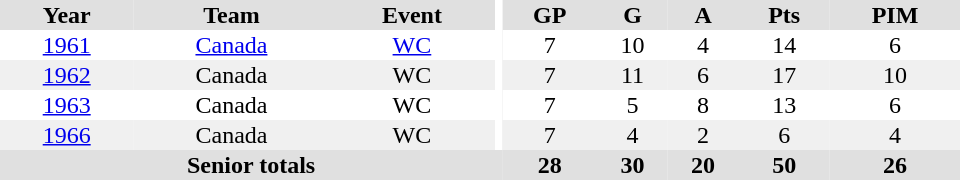<table border="0" cellpadding="1" cellspacing="0" ID="Table3" style="text-align:center; width:40em">
<tr bgcolor="#e0e0e0">
<th>Year</th>
<th>Team</th>
<th>Event</th>
<th rowspan="102" bgcolor="#ffffff"></th>
<th>GP</th>
<th>G</th>
<th>A</th>
<th>Pts</th>
<th>PIM</th>
</tr>
<tr>
<td><a href='#'>1961</a></td>
<td><a href='#'>Canada</a></td>
<td><a href='#'>WC</a></td>
<td>7</td>
<td>10</td>
<td>4</td>
<td>14</td>
<td>6</td>
</tr>
<tr bgcolor="#f0f0f0">
<td><a href='#'>1962</a></td>
<td>Canada</td>
<td>WC</td>
<td>7</td>
<td>11</td>
<td>6</td>
<td>17</td>
<td>10</td>
</tr>
<tr>
<td><a href='#'>1963</a></td>
<td>Canada</td>
<td>WC</td>
<td>7</td>
<td>5</td>
<td>8</td>
<td>13</td>
<td>6</td>
</tr>
<tr bgcolor="#f0f0f0">
<td><a href='#'>1966</a></td>
<td>Canada</td>
<td>WC</td>
<td>7</td>
<td>4</td>
<td>2</td>
<td>6</td>
<td>4</td>
</tr>
<tr bgcolor="#e0e0e0">
<th colspan="4">Senior totals</th>
<th>28</th>
<th>30</th>
<th>20</th>
<th>50</th>
<th>26</th>
</tr>
</table>
